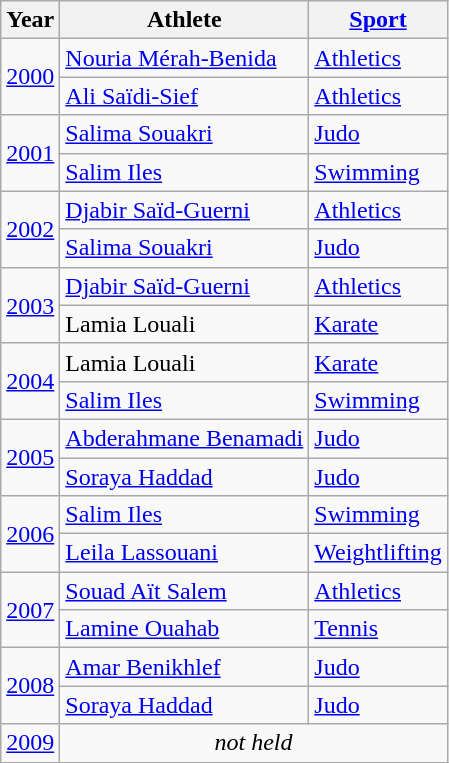<table class="wikitable">
<tr style="white-space: nowrap;">
<th>Year</th>
<th>Athlete</th>
<th><a href='#'>Sport</a></th>
</tr>
<tr>
<td rowspan=2><a href='#'>2000</a></td>
<td><a href='#'>Nouria Mérah-Benida</a></td>
<td><a href='#'>Athletics</a></td>
</tr>
<tr>
<td><a href='#'>Ali Saïdi-Sief</a></td>
<td><a href='#'>Athletics</a></td>
</tr>
<tr>
<td rowspan=2><a href='#'>2001</a></td>
<td><a href='#'>Salima Souakri</a></td>
<td><a href='#'>Judo</a></td>
</tr>
<tr>
<td><a href='#'>Salim Iles</a></td>
<td><a href='#'>Swimming</a></td>
</tr>
<tr>
<td rowspan=2><a href='#'>2002</a></td>
<td><a href='#'>Djabir Saïd-Guerni</a></td>
<td><a href='#'>Athletics</a></td>
</tr>
<tr>
<td><a href='#'>Salima Souakri</a></td>
<td><a href='#'>Judo</a></td>
</tr>
<tr>
<td rowspan=2><a href='#'>2003</a></td>
<td><a href='#'>Djabir Saïd-Guerni</a></td>
<td><a href='#'>Athletics</a></td>
</tr>
<tr>
<td>Lamia Louali</td>
<td><a href='#'>Karate</a></td>
</tr>
<tr>
<td rowspan=2><a href='#'>2004</a></td>
<td>Lamia Louali</td>
<td><a href='#'>Karate</a></td>
</tr>
<tr>
<td><a href='#'>Salim Iles</a></td>
<td><a href='#'>Swimming</a></td>
</tr>
<tr>
<td rowspan=2><a href='#'>2005</a></td>
<td><a href='#'>Abderahmane Benamadi</a></td>
<td><a href='#'>Judo</a></td>
</tr>
<tr>
<td><a href='#'>Soraya Haddad</a></td>
<td><a href='#'>Judo</a></td>
</tr>
<tr>
<td rowspan=2><a href='#'>2006</a></td>
<td><a href='#'>Salim Iles</a></td>
<td><a href='#'>Swimming</a></td>
</tr>
<tr>
<td><a href='#'>Leila Lassouani</a></td>
<td><a href='#'>Weightlifting</a></td>
</tr>
<tr>
<td rowspan=2><a href='#'>2007</a></td>
<td><a href='#'>Souad Aït Salem</a></td>
<td><a href='#'>Athletics</a></td>
</tr>
<tr>
<td><a href='#'>Lamine Ouahab</a></td>
<td><a href='#'>Tennis</a></td>
</tr>
<tr>
<td rowspan=2><a href='#'>2008</a></td>
<td><a href='#'>Amar Benikhlef</a></td>
<td><a href='#'>Judo</a></td>
</tr>
<tr>
<td><a href='#'>Soraya Haddad</a></td>
<td><a href='#'>Judo</a></td>
</tr>
<tr>
<td><a href='#'>2009</a></td>
<td colspan=2 align=center><em>not held</em></td>
</tr>
<tr>
</tr>
</table>
